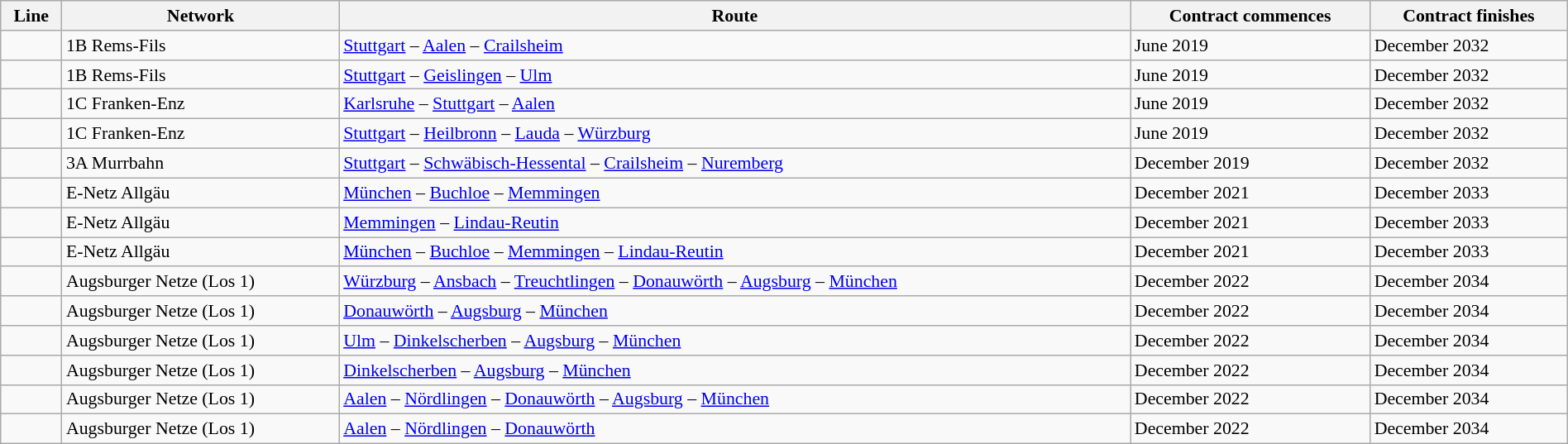<table class="wikitable" style="font-size:91%; width:100%;">
<tr class="hintergrundfarbe5">
<th>Line</th>
<th>Network</th>
<th>Route</th>
<th>Contract commences</th>
<th>Contract finishes</th>
</tr>
<tr>
<td></td>
<td>1B Rems-Fils</td>
<td><a href='#'>Stuttgart</a> – <a href='#'>Aalen</a> – <a href='#'>Crailsheim</a></td>
<td>June 2019</td>
<td>December 2032</td>
</tr>
<tr>
<td></td>
<td>1B Rems-Fils</td>
<td><a href='#'>Stuttgart</a> – <a href='#'>Geislingen</a> – <a href='#'>Ulm</a></td>
<td>June 2019</td>
<td>December 2032</td>
</tr>
<tr>
<td></td>
<td>1C Franken-Enz</td>
<td><a href='#'>Karlsruhe</a> – <a href='#'>Stuttgart</a> – <a href='#'>Aalen</a></td>
<td>June 2019</td>
<td>December 2032</td>
</tr>
<tr>
<td></td>
<td>1C Franken-Enz</td>
<td><a href='#'>Stuttgart</a> – <a href='#'>Heilbronn</a> – <a href='#'>Lauda</a> – <a href='#'>Würzburg</a></td>
<td>June 2019</td>
<td>December 2032</td>
</tr>
<tr>
<td></td>
<td>3A Murrbahn</td>
<td><a href='#'>Stuttgart</a> – <a href='#'>Schwäbisch-Hessental</a> – <a href='#'>Crailsheim</a> – <a href='#'>Nuremberg</a></td>
<td>December 2019</td>
<td>December 2032</td>
</tr>
<tr>
<td></td>
<td>E-Netz Allgäu</td>
<td><a href='#'>München</a> – <a href='#'>Buchloe</a> – <a href='#'>Memmingen</a></td>
<td>December 2021</td>
<td>December 2033</td>
</tr>
<tr>
<td></td>
<td>E-Netz Allgäu</td>
<td><a href='#'>Memmingen</a> – <a href='#'>Lindau-Reutin</a></td>
<td>December 2021</td>
<td>December 2033</td>
</tr>
<tr>
<td></td>
<td>E-Netz Allgäu</td>
<td><a href='#'>München</a> – <a href='#'>Buchloe</a> – <a href='#'>Memmingen</a> – <a href='#'>Lindau-Reutin</a></td>
<td>December 2021</td>
<td>December 2033</td>
</tr>
<tr>
<td></td>
<td>Augsburger Netze (Los 1)</td>
<td><a href='#'>Würzburg</a> – <a href='#'>Ansbach</a> – <a href='#'>Treuchtlingen</a> – <a href='#'>Donauwörth</a> – <a href='#'>Augsburg</a> – <a href='#'>München</a></td>
<td>December 2022</td>
<td>December 2034</td>
</tr>
<tr>
<td></td>
<td>Augsburger Netze (Los 1)</td>
<td><a href='#'>Donauwörth</a> – <a href='#'>Augsburg</a> – <a href='#'>München</a></td>
<td>December 2022</td>
<td>December 2034</td>
</tr>
<tr>
<td></td>
<td>Augsburger Netze (Los 1)</td>
<td><a href='#'>Ulm</a> – <a href='#'>Dinkelscherben</a> – <a href='#'>Augsburg</a> – <a href='#'>München</a></td>
<td>December 2022</td>
<td>December 2034</td>
</tr>
<tr>
<td></td>
<td>Augsburger Netze (Los 1)</td>
<td><a href='#'>Dinkelscherben</a> – <a href='#'>Augsburg</a> – <a href='#'>München</a></td>
<td>December 2022</td>
<td>December 2034</td>
</tr>
<tr>
<td></td>
<td>Augsburger Netze (Los 1)</td>
<td><a href='#'>Aalen</a> – <a href='#'>Nördlingen</a> – <a href='#'>Donauwörth</a> – <a href='#'>Augsburg</a> – <a href='#'>München</a></td>
<td>December 2022</td>
<td>December 2034</td>
</tr>
<tr>
<td></td>
<td>Augsburger Netze (Los 1)</td>
<td><a href='#'>Aalen</a> – <a href='#'>Nördlingen</a> – <a href='#'>Donauwörth</a></td>
<td>December 2022</td>
<td>December 2034</td>
</tr>
</table>
